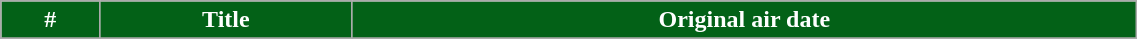<table class="wikitable plainrowheaders" width="60%" style="margin-right: 0;">
<tr>
<th style="background-color: #036117; color: #ffffff;">#</th>
<th style="background-color: #036117; color: #ffffff;">Title</th>
<th style="background-color: #036117; color: #ffffff;">Original air date</th>
</tr>
<tr>
</tr>
</table>
